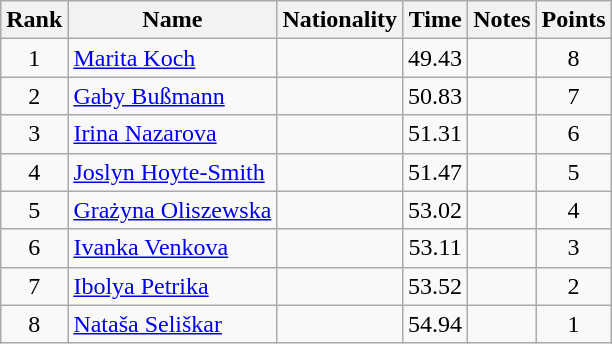<table class="wikitable sortable" style="text-align:center">
<tr>
<th>Rank</th>
<th>Name</th>
<th>Nationality</th>
<th>Time</th>
<th>Notes</th>
<th>Points</th>
</tr>
<tr>
<td>1</td>
<td align=left><a href='#'>Marita Koch</a></td>
<td align=left></td>
<td>49.43</td>
<td></td>
<td>8</td>
</tr>
<tr>
<td>2</td>
<td align=left><a href='#'>Gaby Bußmann</a></td>
<td align=left></td>
<td>50.83</td>
<td></td>
<td>7</td>
</tr>
<tr>
<td>3</td>
<td align=left><a href='#'>Irina Nazarova</a></td>
<td align=left></td>
<td>51.31</td>
<td></td>
<td>6</td>
</tr>
<tr>
<td>4</td>
<td align=left><a href='#'>Joslyn Hoyte-Smith</a></td>
<td align=left></td>
<td>51.47</td>
<td></td>
<td>5</td>
</tr>
<tr>
<td>5</td>
<td align=left><a href='#'>Grażyna Oliszewska</a></td>
<td align=left></td>
<td>53.02</td>
<td></td>
<td>4</td>
</tr>
<tr>
<td>6</td>
<td align=left><a href='#'>Ivanka Venkova</a></td>
<td align=left></td>
<td>53.11</td>
<td></td>
<td>3</td>
</tr>
<tr>
<td>7</td>
<td align=left><a href='#'>Ibolya Petrika</a></td>
<td align=left></td>
<td>53.52</td>
<td></td>
<td>2</td>
</tr>
<tr>
<td>8</td>
<td align=left><a href='#'>Nataša Seliškar</a></td>
<td align=left></td>
<td>54.94</td>
<td></td>
<td>1</td>
</tr>
</table>
